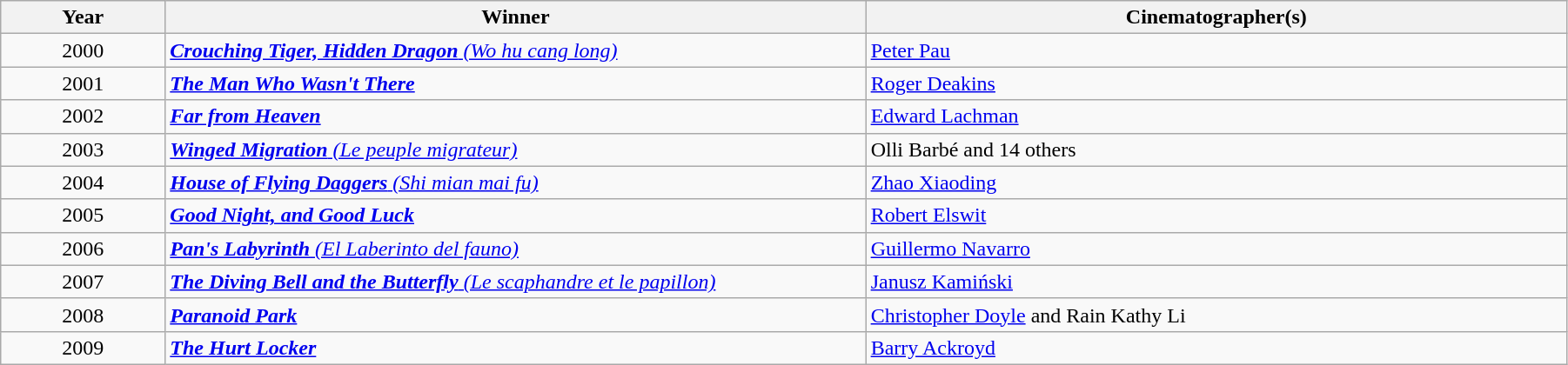<table class="wikitable" width="95%" cellpadding="5">
<tr>
<th width="100"><strong>Year</strong></th>
<th width="450"><strong>Winner</strong></th>
<th width="450"><strong>Cinematographer(s)</strong></th>
</tr>
<tr>
<td style="text-align:center;">2000</td>
<td><em><a href='#'><strong>Crouching Tiger, Hidden Dragon</strong> (Wo hu cang long)</a></em></td>
<td><a href='#'>Peter Pau</a></td>
</tr>
<tr>
<td style="text-align:center;">2001</td>
<td><strong><em><a href='#'>The Man Who Wasn't There</a></em></strong></td>
<td><a href='#'>Roger Deakins</a></td>
</tr>
<tr>
<td style="text-align:center;">2002</td>
<td><strong><em><a href='#'>Far from Heaven</a></em></strong></td>
<td><a href='#'>Edward Lachman</a></td>
</tr>
<tr>
<td style="text-align:center;">2003</td>
<td><em><a href='#'><strong>Winged Migration</strong> (Le peuple migrateur)</a></em></td>
<td>Olli Barbé and 14 others</td>
</tr>
<tr>
<td style="text-align:center;">2004</td>
<td><em><a href='#'><strong>House of Flying Daggers</strong> (Shi mian mai fu)</a></em></td>
<td><a href='#'>Zhao Xiaoding</a></td>
</tr>
<tr>
<td style="text-align:center;">2005</td>
<td><strong><em><a href='#'>Good Night, and Good Luck</a></em></strong></td>
<td><a href='#'>Robert Elswit</a></td>
</tr>
<tr>
<td style="text-align:center;">2006</td>
<td><em><a href='#'><strong>Pan's Labyrinth</strong> (El Laberinto del fauno)</a></em></td>
<td><a href='#'>Guillermo Navarro</a></td>
</tr>
<tr>
<td style="text-align:center;">2007</td>
<td><em><a href='#'><strong>The Diving Bell and the Butterfly</strong> (Le scaphandre et le papillon)</a></em></td>
<td><a href='#'>Janusz Kamiński</a></td>
</tr>
<tr>
<td style="text-align:center;">2008</td>
<td><strong><em><a href='#'>Paranoid Park</a></em></strong></td>
<td><a href='#'>Christopher Doyle</a> and Rain Kathy Li</td>
</tr>
<tr>
<td style="text-align:center;">2009</td>
<td><strong><em><a href='#'>The Hurt Locker</a></em></strong></td>
<td><a href='#'>Barry Ackroyd</a></td>
</tr>
</table>
